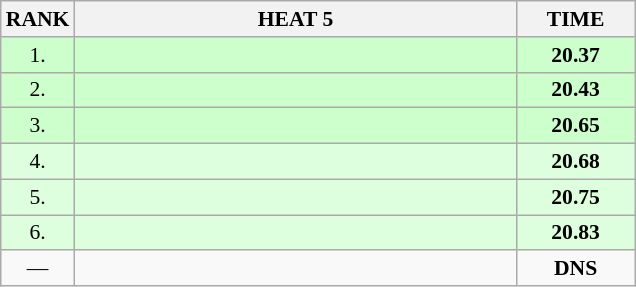<table class="wikitable" style="border-collapse: collapse; font-size: 90%;">
<tr>
<th>RANK</th>
<th style="width: 20em">HEAT 5</th>
<th style="width: 5em">TIME</th>
</tr>
<tr style="background:#ccffcc;">
<td align="center">1.</td>
<td></td>
<td align="center"><strong>20.37</strong></td>
</tr>
<tr style="background:#ccffcc;">
<td align="center">2.</td>
<td></td>
<td align="center"><strong>20.43</strong></td>
</tr>
<tr style="background:#ccffcc;">
<td align="center">3.</td>
<td></td>
<td align="center"><strong>20.65</strong></td>
</tr>
<tr style="background:#ddffdd;">
<td align="center">4.</td>
<td></td>
<td align="center"><strong>20.68</strong></td>
</tr>
<tr style="background:#ddffdd;">
<td align="center">5.</td>
<td></td>
<td align="center"><strong>20.75</strong></td>
</tr>
<tr style="background:#ddffdd;">
<td align="center">6.</td>
<td></td>
<td align="center"><strong>20.83</strong></td>
</tr>
<tr>
<td align="center">—</td>
<td></td>
<td align="center"><strong>DNS</strong></td>
</tr>
</table>
